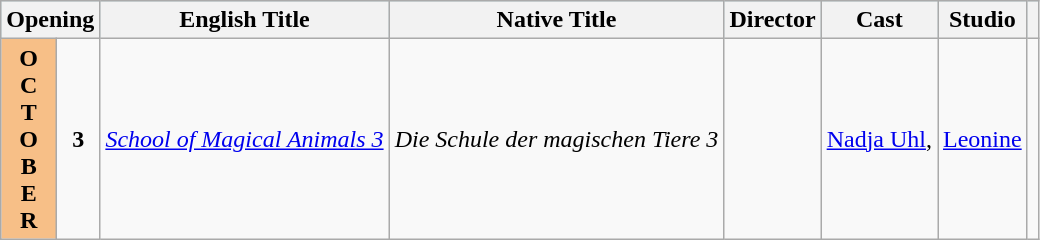<table class="wikitable sortable">
<tr style="background:#b0e0e6; text-align:center;">
<th colspan="2">Opening</th>
<th>English Title</th>
<th>Native Title</th>
<th>Director</th>
<th>Cast</th>
<th>Studio</th>
<th></th>
</tr>
<tr>
<th rowspan="6" style="text-align:center; background:#f7bf87; ">O<br>C<br>T<br>O<br>B<br>E<br>R</th>
<td rowspan="2" style="text-align:center"><strong>3</strong></td>
<td><em><a href='#'>School of Magical Animals 3</a></em></td>
<td><em>Die Schule der magischen Tiere 3</em></td>
<td></td>
<td><a href='#'>Nadja Uhl</a>, </td>
<td><a href='#'>Leonine</a></td>
<td></td>
</tr>
</table>
